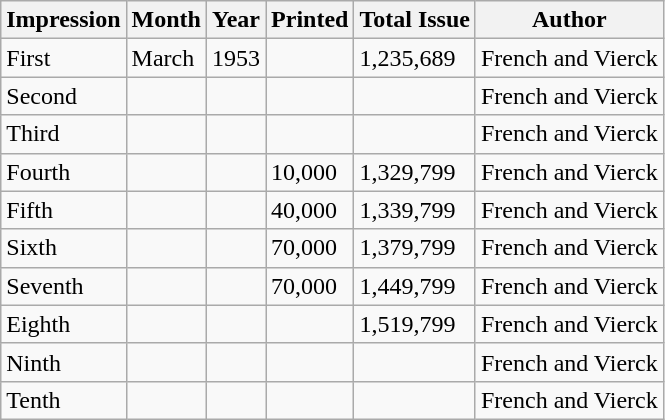<table class="wikitable">
<tr>
<th>Impression</th>
<th>Month</th>
<th>Year</th>
<th>Printed</th>
<th>Total Issue</th>
<th>Author</th>
</tr>
<tr>
<td>First</td>
<td>March</td>
<td>1953</td>
<td></td>
<td>1,235,689</td>
<td>French and Vierck</td>
</tr>
<tr>
<td>Second</td>
<td></td>
<td></td>
<td></td>
<td></td>
<td>French and Vierck</td>
</tr>
<tr>
<td>Third</td>
<td></td>
<td></td>
<td></td>
<td></td>
<td>French and Vierck</td>
</tr>
<tr>
<td>Fourth</td>
<td></td>
<td></td>
<td>10,000</td>
<td>1,329,799</td>
<td>French and Vierck</td>
</tr>
<tr>
<td>Fifth</td>
<td></td>
<td></td>
<td>40,000</td>
<td>1,339,799</td>
<td>French and Vierck</td>
</tr>
<tr>
<td>Sixth</td>
<td></td>
<td></td>
<td>70,000</td>
<td>1,379,799</td>
<td>French and Vierck</td>
</tr>
<tr>
<td>Seventh</td>
<td></td>
<td></td>
<td>70,000</td>
<td>1,449,799</td>
<td>French and Vierck</td>
</tr>
<tr>
<td>Eighth</td>
<td></td>
<td></td>
<td></td>
<td>1,519,799</td>
<td>French and Vierck</td>
</tr>
<tr>
<td>Ninth</td>
<td></td>
<td></td>
<td></td>
<td></td>
<td>French and Vierck</td>
</tr>
<tr>
<td>Tenth</td>
<td></td>
<td></td>
<td></td>
<td></td>
<td>French and Vierck</td>
</tr>
</table>
